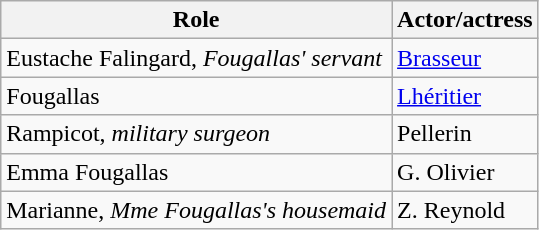<table class="wikitable">
<tr>
<th>Role</th>
<th>Actor/actress</th>
</tr>
<tr ----bgcolor="#F0FFFF">
<td>Eustache Falingard, <em>Fougallas' servant</em></td>
<td><a href='#'>Brasseur</a></td>
</tr>
<tr ----bgcolor="#F0FFFF">
<td>Fougallas</td>
<td><a href='#'>Lhéritier</a></td>
</tr>
<tr ----bgcolor="#F0FFFF">
<td>Rampicot, <em>military surgeon</em></td>
<td>Pellerin</td>
</tr>
<tr ----bgcolor="#FFF7F7">
<td>Emma Fougallas</td>
<td>G. Olivier</td>
</tr>
<tr ----bgcolor="#FFF7F7">
<td>Marianne, <em>Mme Fougallas's housemaid</em></td>
<td>Z. Reynold</td>
</tr>
</table>
